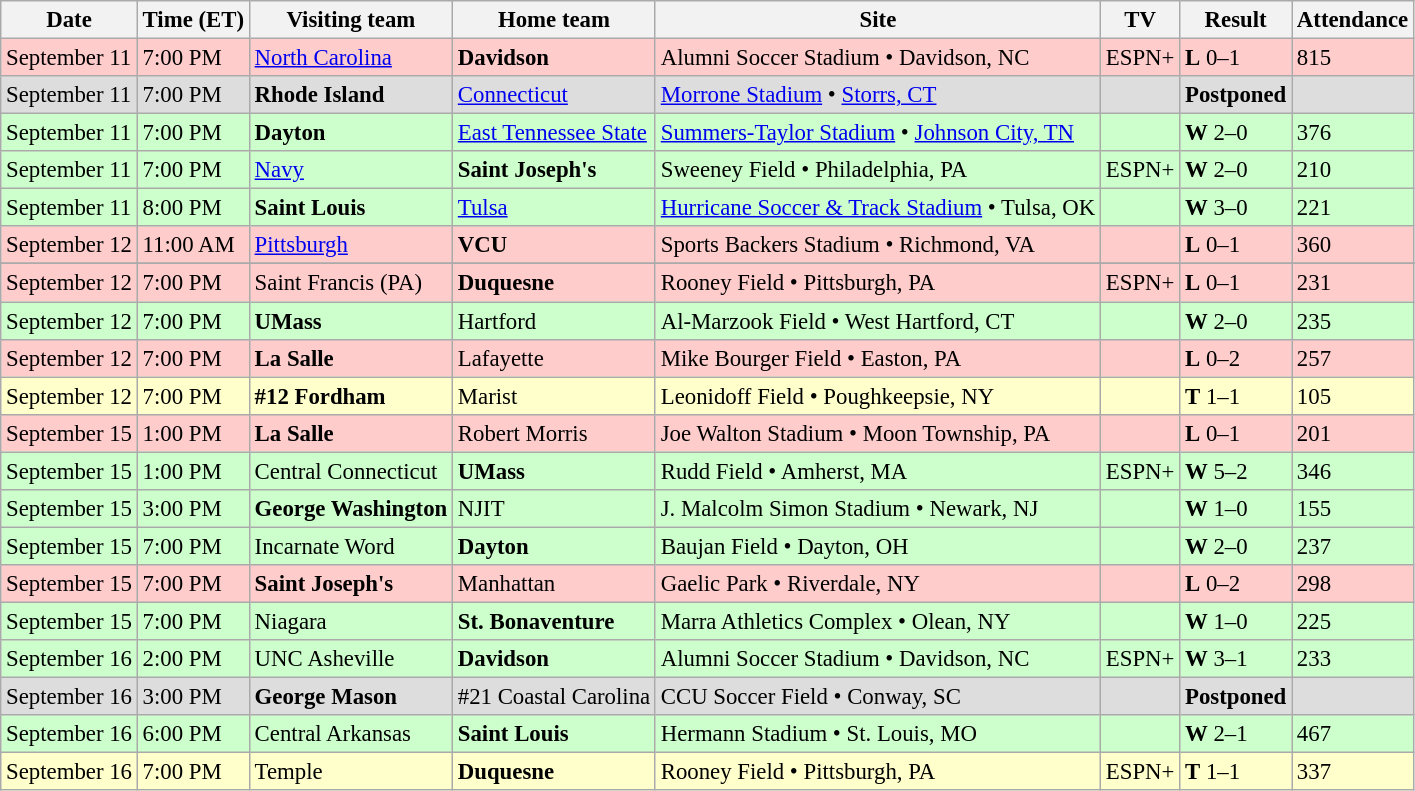<table class="wikitable" style="font-size:95%;">
<tr>
<th>Date</th>
<th>Time (ET)</th>
<th>Visiting team</th>
<th>Home team</th>
<th>Site</th>
<th>TV</th>
<th>Result</th>
<th>Attendance</th>
</tr>
<tr style="background:#fcc;">
<td>September 11</td>
<td>7:00 PM</td>
<td><a href='#'>North Carolina</a></td>
<td><strong>Davidson</strong></td>
<td>Alumni Soccer Stadium • Davidson, NC</td>
<td>ESPN+</td>
<td><strong>L</strong> 0–1</td>
<td>815</td>
</tr>
<tr style="background:#ddd;">
<td>September 11</td>
<td>7:00 PM</td>
<td><strong>Rhode Island</strong></td>
<td><a href='#'>Connecticut</a></td>
<td><a href='#'>Morrone Stadium</a> • <a href='#'>Storrs, CT</a></td>
<td></td>
<td><strong>Postponed</strong></td>
<td></td>
</tr>
<tr style="background:#cfc;">
<td>September 11</td>
<td>7:00 PM</td>
<td><strong>Dayton</strong></td>
<td><a href='#'>East Tennessee State</a></td>
<td><a href='#'>Summers-Taylor Stadium</a> • <a href='#'>Johnson City, TN</a></td>
<td></td>
<td><strong>W</strong> 2–0</td>
<td>376</td>
</tr>
<tr style="background:#cfc;">
<td>September 11</td>
<td>7:00 PM</td>
<td><a href='#'>Navy</a></td>
<td><strong>Saint Joseph's</strong></td>
<td>Sweeney Field • Philadelphia, PA</td>
<td>ESPN+</td>
<td><strong>W</strong> 2–0</td>
<td>210</td>
</tr>
<tr style="background:#cfc;">
<td>September 11</td>
<td>8:00 PM</td>
<td><strong>Saint Louis</strong></td>
<td><a href='#'>Tulsa</a></td>
<td><a href='#'>Hurricane Soccer & Track Stadium</a> • Tulsa, OK</td>
<td></td>
<td><strong>W</strong> 3–0</td>
<td>221</td>
</tr>
<tr style="background:#fcc;">
<td>September 12</td>
<td>11:00 AM</td>
<td><a href='#'>Pittsburgh</a></td>
<td><strong>VCU</strong></td>
<td>Sports Backers Stadium • Richmond, VA</td>
<td></td>
<td><strong>L</strong> 0–1</td>
<td>360</td>
</tr>
<tr>
</tr>
<tr style="background:#fcc;">
<td>September 12</td>
<td>7:00 PM</td>
<td>Saint Francis (PA)</td>
<td><strong>Duquesne</strong></td>
<td>Rooney Field • Pittsburgh, PA</td>
<td>ESPN+</td>
<td><strong>L</strong> 0–1</td>
<td>231</td>
</tr>
<tr style="background:#cfc;">
<td>September 12</td>
<td>7:00 PM</td>
<td><strong>UMass</strong></td>
<td>Hartford</td>
<td>Al-Marzook Field • West Hartford, CT</td>
<td></td>
<td><strong>W</strong> 2–0</td>
<td>235</td>
</tr>
<tr style="background:#fcc;">
<td>September 12</td>
<td>7:00 PM</td>
<td><strong>La Salle</strong></td>
<td>Lafayette</td>
<td>Mike Bourger Field • Easton, PA</td>
<td></td>
<td><strong>L</strong> 0–2</td>
<td>257</td>
</tr>
<tr style="background:#ffc;">
<td>September 12</td>
<td>7:00 PM</td>
<td><strong>#12 Fordham</strong></td>
<td>Marist</td>
<td>Leonidoff Field • Poughkeepsie, NY</td>
<td></td>
<td><strong>T</strong> 1–1 </td>
<td>105</td>
</tr>
<tr style="background:#fcc;">
<td>September 15</td>
<td>1:00 PM</td>
<td><strong>La Salle</strong></td>
<td>Robert Morris</td>
<td>Joe Walton Stadium • Moon Township, PA</td>
<td></td>
<td><strong>L</strong> 0–1</td>
<td>201</td>
</tr>
<tr style="background:#cfc;">
<td>September 15</td>
<td>1:00 PM</td>
<td>Central Connecticut</td>
<td><strong>UMass</strong></td>
<td>Rudd Field • Amherst, MA</td>
<td>ESPN+</td>
<td><strong>W</strong> 5–2</td>
<td>346</td>
</tr>
<tr style="background:#cfc;">
<td>September 15</td>
<td>3:00 PM</td>
<td><strong>George Washington</strong></td>
<td>NJIT</td>
<td>J. Malcolm Simon Stadium • Newark, NJ</td>
<td></td>
<td><strong>W</strong> 1–0</td>
<td>155</td>
</tr>
<tr style="background:#cfc;">
<td>September 15</td>
<td>7:00 PM</td>
<td>Incarnate Word</td>
<td><strong>Dayton</strong></td>
<td>Baujan Field • Dayton, OH</td>
<td></td>
<td><strong>W</strong> 2–0</td>
<td>237</td>
</tr>
<tr style="background:#fcc;">
<td>September 15</td>
<td>7:00 PM</td>
<td><strong>Saint Joseph's</strong></td>
<td>Manhattan</td>
<td>Gaelic Park • Riverdale, NY</td>
<td></td>
<td><strong>L</strong> 0–2</td>
<td>298</td>
</tr>
<tr style="background:#cfc;">
<td>September 15</td>
<td>7:00 PM</td>
<td>Niagara</td>
<td><strong>St. Bonaventure</strong></td>
<td>Marra Athletics Complex • Olean, NY</td>
<td></td>
<td><strong>W</strong> 1–0</td>
<td>225</td>
</tr>
<tr style="background:#cfc;">
<td>September 16</td>
<td>2:00 PM</td>
<td>UNC Asheville</td>
<td><strong>Davidson</strong></td>
<td>Alumni Soccer Stadium • Davidson, NC</td>
<td>ESPN+</td>
<td><strong>W</strong> 3–1</td>
<td>233</td>
</tr>
<tr style="background:#ddd;">
<td>September 16</td>
<td>3:00 PM</td>
<td><strong>George Mason</strong></td>
<td>#21 Coastal Carolina</td>
<td>CCU Soccer Field • Conway, SC</td>
<td></td>
<td><strong>Postponed</strong></td>
<td></td>
</tr>
<tr style="background:#cfc;">
<td>September 16</td>
<td>6:00 PM</td>
<td>Central Arkansas</td>
<td><strong>Saint Louis</strong></td>
<td>Hermann Stadium • St. Louis, MO</td>
<td></td>
<td><strong>W</strong> 2–1</td>
<td>467</td>
</tr>
<tr style="background:#ffc;">
<td>September 16</td>
<td>7:00 PM</td>
<td>Temple</td>
<td><strong>Duquesne</strong></td>
<td>Rooney Field • Pittsburgh, PA</td>
<td>ESPN+</td>
<td><strong>T</strong> 1–1 </td>
<td>337</td>
</tr>
</table>
